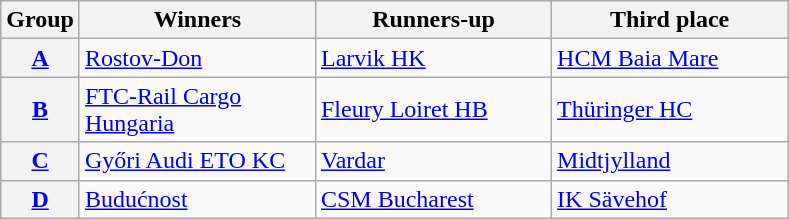<table class=wikitable>
<tr>
<th>Group</th>
<th width=150>Winners</th>
<th width=150>Runners-up</th>
<th width=150>Third place</th>
</tr>
<tr>
<th><a href='#'>A</a></th>
<td> <a href='#'>Rostov-Don</a></td>
<td> <a href='#'>Larvik HK</a></td>
<td> <a href='#'>HCM Baia Mare</a></td>
</tr>
<tr>
<th><a href='#'>B</a></th>
<td> <a href='#'>FTC-Rail Cargo Hungaria</a></td>
<td> <a href='#'>Fleury Loiret HB</a></td>
<td> <a href='#'>Thüringer HC</a></td>
</tr>
<tr>
<th><a href='#'>C</a></th>
<td> <a href='#'>Győri Audi ETO KC</a></td>
<td> <a href='#'>Vardar</a></td>
<td> <a href='#'>Midtjylland</a></td>
</tr>
<tr>
<th><a href='#'>D</a></th>
<td> <a href='#'>Budućnost</a></td>
<td> <a href='#'>CSM Bucharest</a></td>
<td> <a href='#'>IK Sävehof</a></td>
</tr>
</table>
